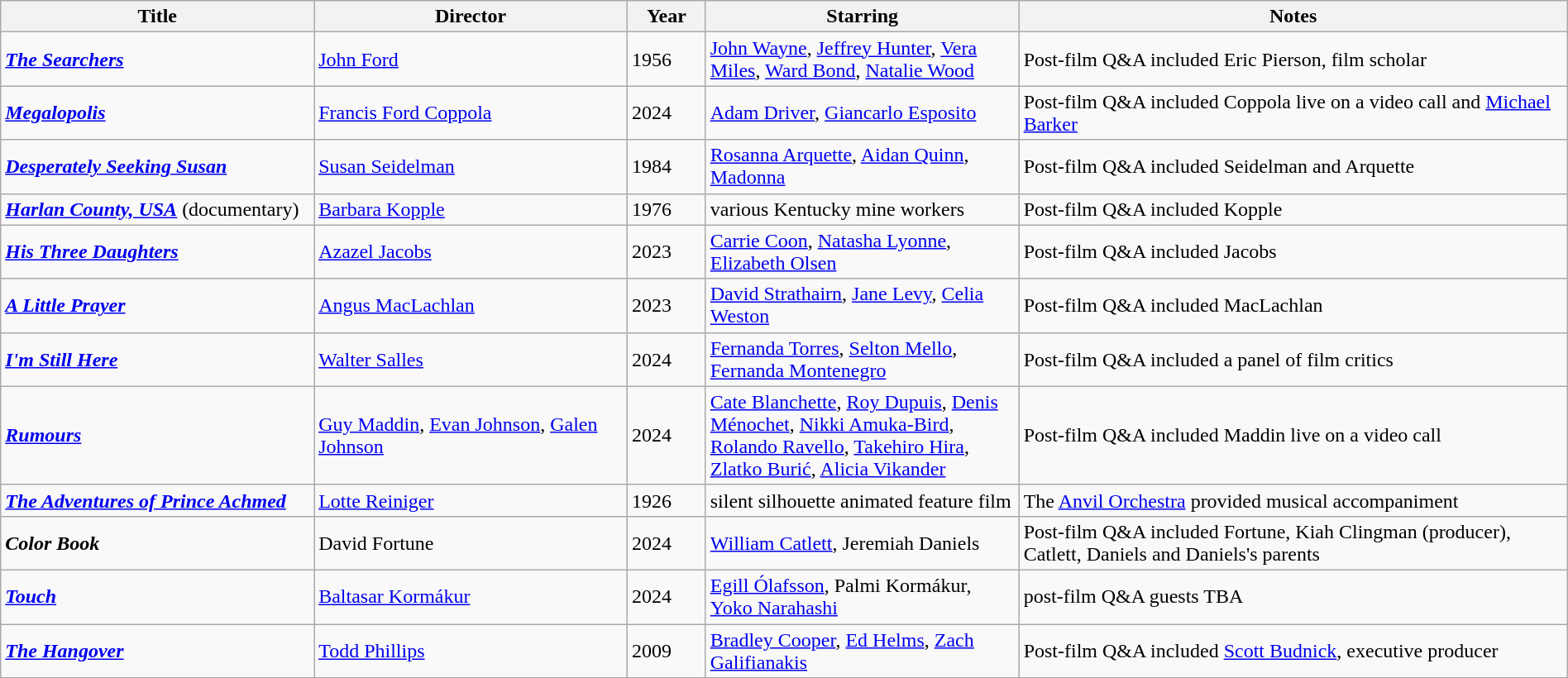<table class="wikitable" style="width:100%;">
<tr>
<th style="width:20%;">Title</th>
<th style="width:20%;">Director</th>
<th style="width:5%;">Year</th>
<th style="width:20%;">Starring</th>
<th style="width:35%;">Notes</th>
</tr>
<tr>
<td><strong><em><a href='#'>The Searchers</a></em></strong></td>
<td><a href='#'>John Ford</a></td>
<td>1956</td>
<td><a href='#'>John Wayne</a>, <a href='#'>Jeffrey Hunter</a>, <a href='#'>Vera Miles</a>, <a href='#'>Ward Bond</a>, <a href='#'>Natalie Wood</a></td>
<td>Post-film Q&A included Eric Pierson, film scholar</td>
</tr>
<tr>
<td><strong><em><a href='#'>Megalopolis</a></em></strong></td>
<td><a href='#'>Francis Ford Coppola</a></td>
<td>2024</td>
<td><a href='#'>Adam Driver</a>, <a href='#'>Giancarlo Esposito</a></td>
<td>Post-film Q&A included Coppola live on a video call and <a href='#'>Michael Barker</a></td>
</tr>
<tr>
<td><strong><em><a href='#'>Desperately Seeking Susan</a></em></strong></td>
<td><a href='#'>Susan Seidelman</a></td>
<td>1984</td>
<td><a href='#'>Rosanna Arquette</a>, <a href='#'>Aidan Quinn</a>, <a href='#'>Madonna</a></td>
<td>Post-film Q&A included Seidelman and Arquette</td>
</tr>
<tr>
<td><strong><em><a href='#'>Harlan County, USA</a></em></strong> (documentary)</td>
<td><a href='#'>Barbara Kopple</a></td>
<td>1976</td>
<td>various Kentucky mine workers</td>
<td>Post-film Q&A included Kopple</td>
</tr>
<tr>
<td><strong><em><a href='#'>His Three Daughters</a></em></strong></td>
<td><a href='#'>Azazel Jacobs</a></td>
<td>2023</td>
<td><a href='#'>Carrie Coon</a>, <a href='#'>Natasha Lyonne</a>, <a href='#'>Elizabeth Olsen</a></td>
<td>Post-film Q&A included Jacobs</td>
</tr>
<tr>
<td><strong><em><a href='#'>A Little Prayer</a></em></strong></td>
<td><a href='#'>Angus MacLachlan</a></td>
<td>2023</td>
<td><a href='#'>David Strathairn</a>, <a href='#'>Jane Levy</a>, <a href='#'>Celia Weston</a></td>
<td>Post-film Q&A included MacLachlan</td>
</tr>
<tr>
<td><strong><em><a href='#'>I'm Still Here</a></em></strong></td>
<td><a href='#'>Walter Salles</a></td>
<td>2024</td>
<td><a href='#'>Fernanda Torres</a>, <a href='#'>Selton Mello</a>, <a href='#'>Fernanda Montenegro</a></td>
<td>Post-film Q&A included a panel of film critics</td>
</tr>
<tr>
<td><strong><em><a href='#'>Rumours</a></em></strong></td>
<td><a href='#'>Guy Maddin</a>, <a href='#'>Evan Johnson</a>, <a href='#'>Galen Johnson</a></td>
<td>2024</td>
<td><a href='#'>Cate Blanchette</a>, <a href='#'>Roy Dupuis</a>, <a href='#'>Denis Ménochet</a>, <a href='#'>Nikki Amuka-Bird</a>, <a href='#'>Rolando Ravello</a>, <a href='#'>Takehiro Hira</a>, <a href='#'>Zlatko Burić</a>, <a href='#'>Alicia Vikander</a></td>
<td>Post-film Q&A included Maddin live on a video call</td>
</tr>
<tr>
<td><strong><em><a href='#'>The Adventures of Prince Achmed</a></em></strong></td>
<td><a href='#'>Lotte Reiniger</a></td>
<td>1926</td>
<td>silent silhouette animated feature film</td>
<td>The <a href='#'>Anvil Orchestra</a> provided musical accompaniment</td>
</tr>
<tr>
<td><strong><em>Color Book</em></strong></td>
<td>David Fortune</td>
<td>2024</td>
<td><a href='#'>William Catlett</a>, Jeremiah Daniels</td>
<td>Post-film Q&A included Fortune, Kiah Clingman (producer), Catlett, Daniels and Daniels's parents</td>
</tr>
<tr>
<td><strong><em><a href='#'>Touch</a></em></strong></td>
<td><a href='#'>Baltasar Kormákur</a></td>
<td>2024</td>
<td><a href='#'>Egill Ólafsson</a>, Palmi Kormákur, <a href='#'>Yoko Narahashi</a></td>
<td>post-film Q&A guests TBA</td>
</tr>
<tr>
<td><strong><em><a href='#'>The Hangover</a></em></strong></td>
<td><a href='#'>Todd Phillips</a></td>
<td>2009</td>
<td><a href='#'>Bradley Cooper</a>, <a href='#'>Ed Helms</a>, <a href='#'>Zach Galifianakis</a></td>
<td>Post-film Q&A included <a href='#'>Scott Budnick</a>, executive producer</td>
</tr>
<tr>
</tr>
</table>
